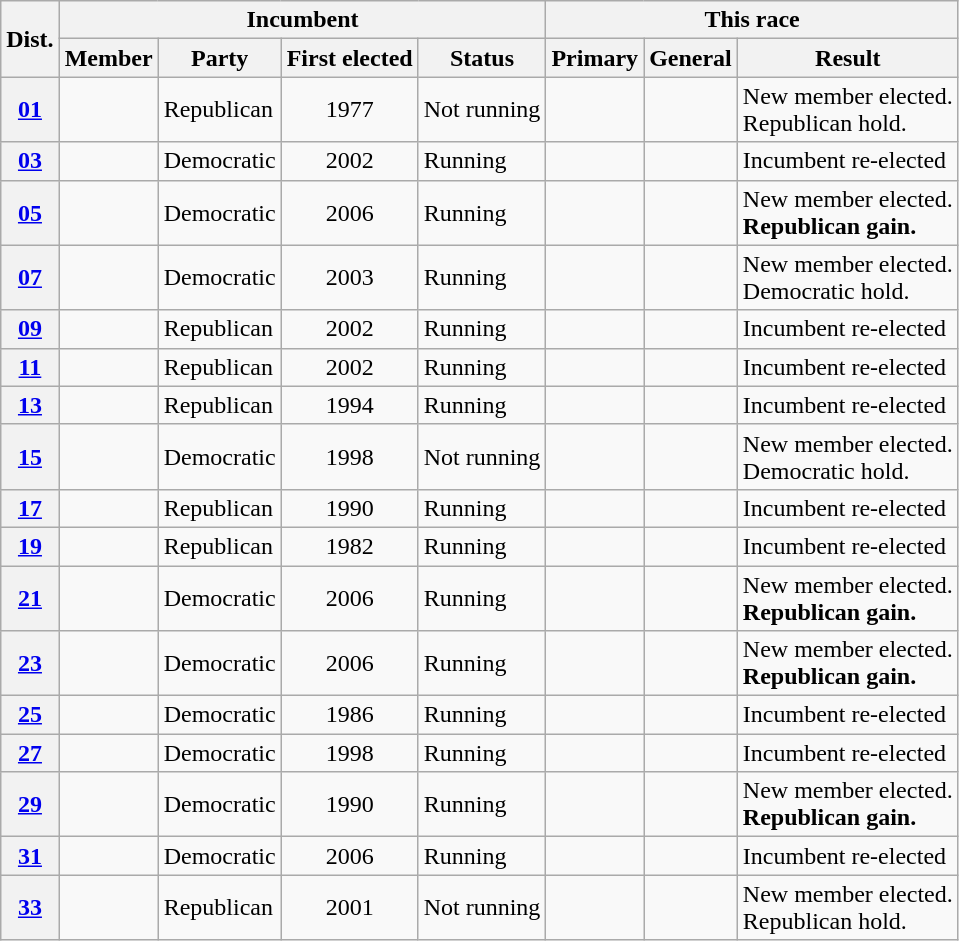<table class="wikitable sortable">
<tr>
<th colspan="1" rowspan="2">Dist.</th>
<th colspan="4">Incumbent</th>
<th colspan="3">This race</th>
</tr>
<tr valign="bottom">
<th>Member</th>
<th>Party</th>
<th>First elected</th>
<th>Status</th>
<th>Primary</th>
<th>General</th>
<th>Result</th>
</tr>
<tr>
<th><a href='#'>01</a></th>
<td></td>
<td>Republican</td>
<td align="center">1977<br></td>
<td>Not running</td>
<td nowrap=""></td>
<td nowrap=""></td>
<td>New member elected.<br>Republican hold.</td>
</tr>
<tr>
<th><a href='#'>03</a></th>
<td></td>
<td>Democratic</td>
<td align="center">2002</td>
<td>Running</td>
<td nowrap=""></td>
<td nowrap=""></td>
<td>Incumbent re-elected</td>
</tr>
<tr>
<th><a href='#'>05</a></th>
<td></td>
<td>Democratic</td>
<td align="center">2006</td>
<td>Running</td>
<td nowrap=""></td>
<td nowrap=""></td>
<td>New member elected.<br><strong>Republican gain.</strong></td>
</tr>
<tr>
<th><a href='#'>07</a></th>
<td></td>
<td>Democratic</td>
<td align="center">2003<br></td>
<td>Running</td>
<td nowrap=""></td>
<td nowrap=""></td>
<td>New member elected.<br>Democratic hold.</td>
</tr>
<tr>
<th><a href='#'>09</a></th>
<td></td>
<td>Republican</td>
<td align="center">2002</td>
<td>Running</td>
<td nowrap=""></td>
<td nowrap=""></td>
<td>Incumbent re-elected</td>
</tr>
<tr>
<th><a href='#'>11</a></th>
<td></td>
<td>Republican</td>
<td align="center">2002</td>
<td>Running</td>
<td nowrap=""></td>
<td nowrap=""></td>
<td>Incumbent re-elected</td>
</tr>
<tr>
<th><a href='#'>13</a></th>
<td></td>
<td>Republican</td>
<td align="center">1994</td>
<td>Running</td>
<td nowrap=""></td>
<td nowrap=""></td>
<td>Incumbent re-elected</td>
</tr>
<tr>
<th><a href='#'>15</a></th>
<td></td>
<td>Democratic</td>
<td align="center">1998</td>
<td>Not running</td>
<td nowrap=""></td>
<td nowrap=""></td>
<td>New member elected.<br>Democratic hold.</td>
</tr>
<tr>
<th><a href='#'>17</a></th>
<td></td>
<td>Republican</td>
<td align="center">1990</td>
<td>Running</td>
<td nowrap=""></td>
<td nowrap=""></td>
<td>Incumbent re-elected</td>
</tr>
<tr>
<th><a href='#'>19</a></th>
<td></td>
<td>Republican</td>
<td align="center">1982</td>
<td>Running</td>
<td nowrap=""></td>
<td nowrap=""></td>
<td>Incumbent re-elected</td>
</tr>
<tr>
<th><a href='#'>21</a></th>
<td></td>
<td>Democratic</td>
<td align="center">2006</td>
<td>Running</td>
<td nowrap=""></td>
<td nowrap=""></td>
<td>New member elected.<br><strong>Republican gain.</strong></td>
</tr>
<tr>
<th><a href='#'>23</a></th>
<td></td>
<td>Democratic</td>
<td align="center">2006</td>
<td>Running</td>
<td nowrap=""></td>
<td nowrap=""></td>
<td>New member elected.<br><strong>Republican gain.</strong></td>
</tr>
<tr>
<th><a href='#'>25</a></th>
<td></td>
<td>Democratic</td>
<td align="center">1986</td>
<td>Running</td>
<td nowrap=""></td>
<td nowrap=""></td>
<td>Incumbent re-elected</td>
</tr>
<tr>
<th><a href='#'>27</a></th>
<td></td>
<td>Democratic</td>
<td align="center">1998</td>
<td>Running</td>
<td nowrap=""></td>
<td nowrap=""></td>
<td>Incumbent re-elected</td>
</tr>
<tr>
<th><a href='#'>29</a></th>
<td></td>
<td>Democratic</td>
<td align="center">1990</td>
<td>Running</td>
<td nowrap=""></td>
<td nowrap=""></td>
<td>New member elected.<br><strong>Republican gain.</strong></td>
</tr>
<tr>
<th><a href='#'>31</a></th>
<td></td>
<td>Democratic</td>
<td align="center">2006</td>
<td>Running</td>
<td nowrap=""></td>
<td nowrap=""></td>
<td>Incumbent re-elected</td>
</tr>
<tr>
<th><a href='#'>33</a></th>
<td></td>
<td>Republican</td>
<td align="center">2001<br></td>
<td>Not running</td>
<td nowrap=""></td>
<td nowrap=""></td>
<td>New member elected.<br>Republican hold.</td>
</tr>
</table>
